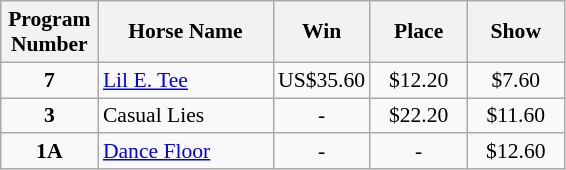<table class="wikitable sortable2" style="font-size:90%">
<tr>
<th width="58px">Program<br>Number</th>
<th width="110px">Horse Name<br></th>
<th width="58px">Win<br></th>
<th width="58px">Place<br></th>
<th width="58px">Show</th>
</tr>
<tr>
<td align=center><strong>7</strong></td>
<td><a href='#'>Lil E. Tee</a></td>
<td align=center>US$35.60</td>
<td align=center>$12.20</td>
<td align=center>$7.60</td>
</tr>
<tr>
<td align=center><strong>3</strong></td>
<td>Casual Lies</td>
<td align=center>-</td>
<td align=center>$22.20</td>
<td align=center>$11.60</td>
</tr>
<tr>
<td align=center><strong>1A</strong></td>
<td><a href='#'>Dance Floor</a></td>
<td align=center>-</td>
<td align=center>-</td>
<td align=center>$12.60</td>
</tr>
</table>
